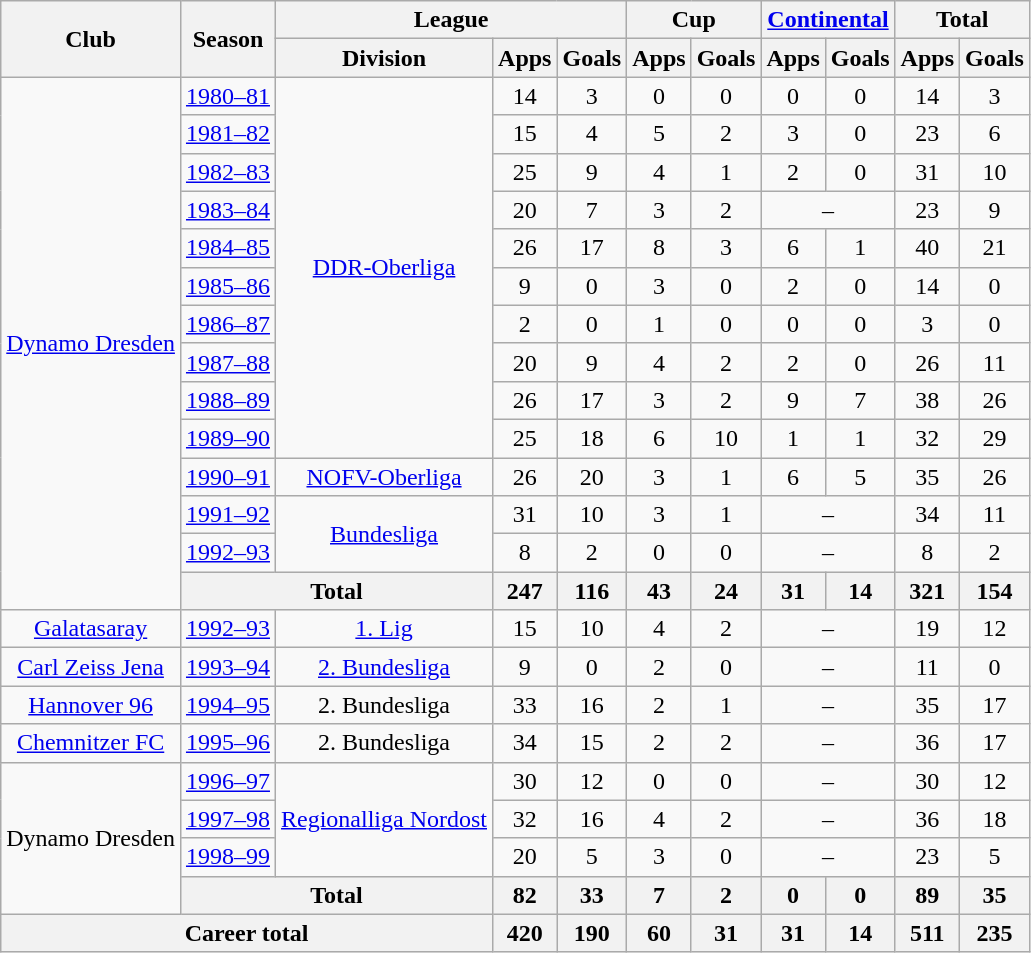<table class="wikitable" style="text-align:center">
<tr>
<th rowspan="2">Club</th>
<th rowspan="2">Season</th>
<th colspan="3">League</th>
<th colspan="2">Cup</th>
<th colspan="2"><a href='#'>Continental</a></th>
<th colspan="2">Total</th>
</tr>
<tr>
<th>Division</th>
<th>Apps</th>
<th>Goals</th>
<th>Apps</th>
<th>Goals</th>
<th>Apps</th>
<th>Goals</th>
<th>Apps</th>
<th>Goals</th>
</tr>
<tr>
<td rowspan="14"><a href='#'>Dynamo Dresden</a></td>
<td><a href='#'>1980–81</a></td>
<td rowspan="10"><a href='#'>DDR-Oberliga</a></td>
<td>14</td>
<td>3</td>
<td>0</td>
<td>0</td>
<td>0</td>
<td>0</td>
<td>14</td>
<td>3</td>
</tr>
<tr>
<td><a href='#'>1981–82</a></td>
<td>15</td>
<td>4</td>
<td>5</td>
<td>2</td>
<td>3</td>
<td>0</td>
<td>23</td>
<td>6</td>
</tr>
<tr>
<td><a href='#'>1982–83</a></td>
<td>25</td>
<td>9</td>
<td>4</td>
<td>1</td>
<td>2</td>
<td>0</td>
<td>31</td>
<td>10</td>
</tr>
<tr>
<td><a href='#'>1983–84</a></td>
<td>20</td>
<td>7</td>
<td>3</td>
<td>2</td>
<td colspan="2">–</td>
<td>23</td>
<td>9</td>
</tr>
<tr>
<td><a href='#'>1984–85</a></td>
<td>26</td>
<td>17</td>
<td>8</td>
<td>3</td>
<td>6</td>
<td>1</td>
<td>40</td>
<td>21</td>
</tr>
<tr>
<td><a href='#'>1985–86</a></td>
<td>9</td>
<td>0</td>
<td>3</td>
<td>0</td>
<td>2</td>
<td>0</td>
<td>14</td>
<td>0</td>
</tr>
<tr>
<td><a href='#'>1986–87</a></td>
<td>2</td>
<td>0</td>
<td>1</td>
<td>0</td>
<td>0</td>
<td>0</td>
<td>3</td>
<td>0</td>
</tr>
<tr>
<td><a href='#'>1987–88</a></td>
<td>20</td>
<td>9</td>
<td>4</td>
<td>2</td>
<td>2</td>
<td>0</td>
<td>26</td>
<td>11</td>
</tr>
<tr>
<td><a href='#'>1988–89</a></td>
<td>26</td>
<td>17</td>
<td>3</td>
<td>2</td>
<td>9</td>
<td>7</td>
<td>38</td>
<td>26</td>
</tr>
<tr>
<td><a href='#'>1989–90</a></td>
<td>25</td>
<td>18</td>
<td>6</td>
<td>10</td>
<td>1</td>
<td>1</td>
<td>32</td>
<td>29</td>
</tr>
<tr>
<td><a href='#'>1990–91</a></td>
<td><a href='#'>NOFV-Oberliga</a></td>
<td>26</td>
<td>20</td>
<td>3</td>
<td>1</td>
<td>6</td>
<td>5</td>
<td>35</td>
<td>26</td>
</tr>
<tr>
<td><a href='#'>1991–92</a></td>
<td rowspan="2"><a href='#'>Bundesliga</a></td>
<td>31</td>
<td>10</td>
<td>3</td>
<td>1</td>
<td colspan="2">–</td>
<td>34</td>
<td>11</td>
</tr>
<tr>
<td><a href='#'>1992–93</a></td>
<td>8</td>
<td>2</td>
<td>0</td>
<td>0</td>
<td colspan="2">–</td>
<td>8</td>
<td>2</td>
</tr>
<tr>
<th colspan="2">Total</th>
<th>247</th>
<th>116</th>
<th>43</th>
<th>24</th>
<th>31</th>
<th>14</th>
<th>321</th>
<th>154</th>
</tr>
<tr>
<td><a href='#'>Galatasaray</a></td>
<td><a href='#'>1992–93</a></td>
<td><a href='#'>1. Lig</a></td>
<td>15</td>
<td>10</td>
<td>4</td>
<td>2</td>
<td colspan="2">–</td>
<td>19</td>
<td>12</td>
</tr>
<tr>
<td><a href='#'>Carl Zeiss Jena</a></td>
<td><a href='#'>1993–94</a></td>
<td><a href='#'>2. Bundesliga</a></td>
<td>9</td>
<td>0</td>
<td>2</td>
<td>0</td>
<td colspan="2">–</td>
<td>11</td>
<td>0</td>
</tr>
<tr>
<td><a href='#'>Hannover 96</a></td>
<td><a href='#'>1994–95</a></td>
<td>2. Bundesliga</td>
<td>33</td>
<td>16</td>
<td>2</td>
<td>1</td>
<td colspan="2">–</td>
<td>35</td>
<td>17</td>
</tr>
<tr>
<td><a href='#'>Chemnitzer FC</a></td>
<td><a href='#'>1995–96</a></td>
<td>2. Bundesliga</td>
<td>34</td>
<td>15</td>
<td>2</td>
<td>2</td>
<td colspan="2">–</td>
<td>36</td>
<td>17</td>
</tr>
<tr>
<td rowspan="4">Dynamo Dresden</td>
<td><a href='#'>1996–97</a></td>
<td rowspan="3"><a href='#'>Regionalliga Nordost</a></td>
<td>30</td>
<td>12</td>
<td>0</td>
<td>0</td>
<td colspan="2">–</td>
<td>30</td>
<td>12</td>
</tr>
<tr>
<td><a href='#'>1997–98</a></td>
<td>32</td>
<td>16</td>
<td>4</td>
<td>2</td>
<td colspan="2">–</td>
<td>36</td>
<td>18</td>
</tr>
<tr>
<td><a href='#'>1998–99</a></td>
<td>20</td>
<td>5</td>
<td>3</td>
<td>0</td>
<td colspan="2">–</td>
<td>23</td>
<td>5</td>
</tr>
<tr>
<th colspan="2">Total</th>
<th>82</th>
<th>33</th>
<th>7</th>
<th>2</th>
<th>0</th>
<th>0</th>
<th>89</th>
<th>35</th>
</tr>
<tr>
<th colspan="3">Career total</th>
<th>420</th>
<th>190</th>
<th>60</th>
<th>31</th>
<th>31</th>
<th>14</th>
<th>511</th>
<th>235</th>
</tr>
</table>
